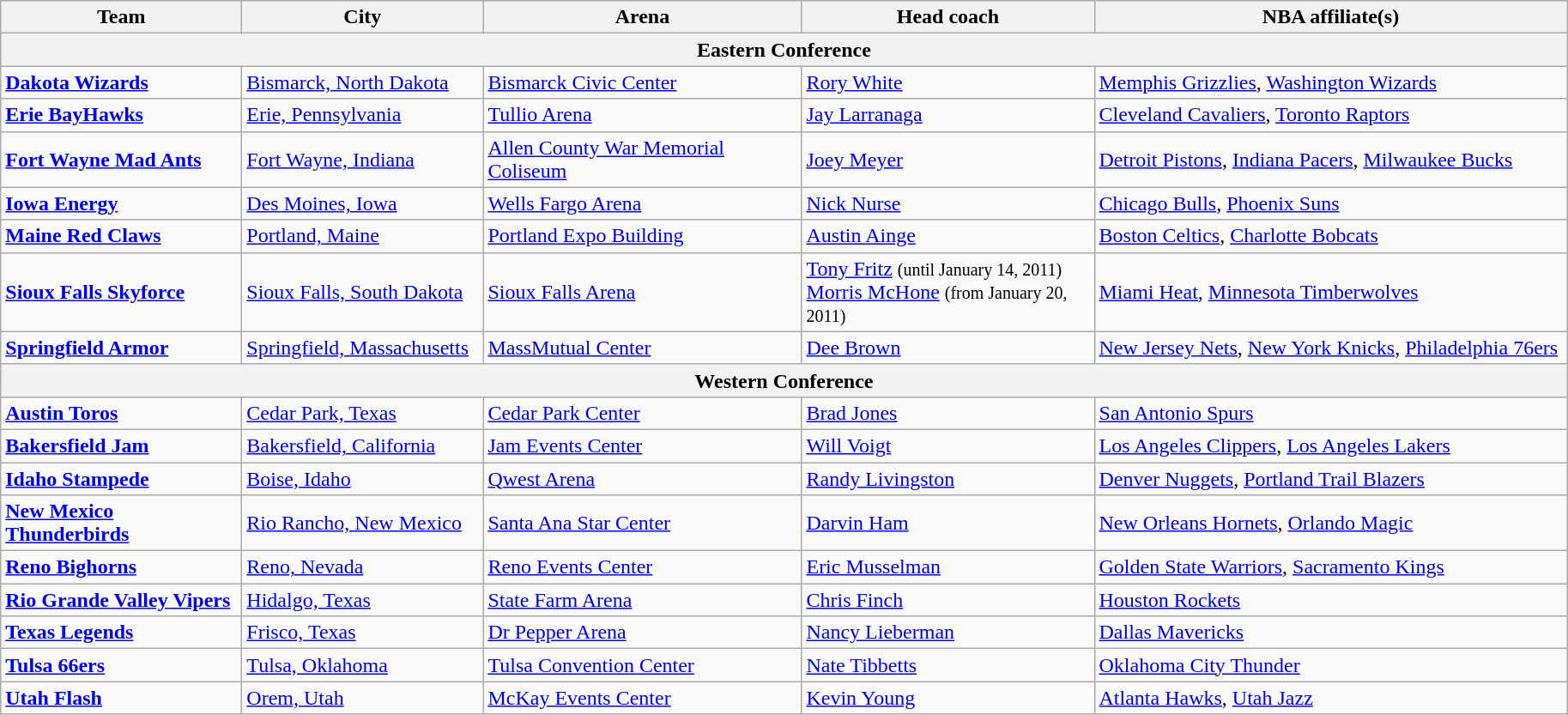<table class="wikitable" style="text-align:left">
<tr>
<th style="width:180px">Team</th>
<th style="width:180px">City</th>
<th style="width:240px">Arena</th>
<th style="width:220px">Head coach</th>
<th style="width:360px">NBA affiliate(s)</th>
</tr>
<tr>
<th colspan="5">Eastern Conference</th>
</tr>
<tr>
<td><strong><a href='#'>Dakota Wizards</a></strong></td>
<td><a href='#'>Bismarck, North Dakota</a></td>
<td><a href='#'>Bismarck Civic Center</a></td>
<td><a href='#'>Rory White</a></td>
<td><a href='#'>Memphis Grizzlies</a>, <a href='#'>Washington Wizards</a></td>
</tr>
<tr>
<td><strong><a href='#'>Erie BayHawks</a></strong></td>
<td><a href='#'>Erie, Pennsylvania</a></td>
<td><a href='#'>Tullio Arena</a></td>
<td><a href='#'>Jay Larranaga</a></td>
<td><a href='#'>Cleveland Cavaliers</a>, <a href='#'>Toronto Raptors</a></td>
</tr>
<tr>
<td><strong><a href='#'>Fort Wayne Mad Ants</a></strong></td>
<td><a href='#'>Fort Wayne, Indiana</a></td>
<td><a href='#'>Allen County War Memorial Coliseum</a></td>
<td><a href='#'>Joey Meyer</a></td>
<td><a href='#'>Detroit Pistons</a>, <a href='#'>Indiana Pacers</a>, <a href='#'>Milwaukee Bucks</a></td>
</tr>
<tr>
<td><strong><a href='#'>Iowa Energy</a></strong></td>
<td><a href='#'>Des Moines, Iowa</a></td>
<td><a href='#'>Wells Fargo Arena</a></td>
<td><a href='#'>Nick Nurse</a></td>
<td><a href='#'>Chicago Bulls</a>, <a href='#'>Phoenix Suns</a></td>
</tr>
<tr>
<td><strong><a href='#'>Maine Red Claws</a></strong></td>
<td><a href='#'>Portland, Maine</a></td>
<td><a href='#'>Portland Expo Building</a></td>
<td><a href='#'>Austin Ainge</a></td>
<td><a href='#'>Boston Celtics</a>, <a href='#'>Charlotte Bobcats</a></td>
</tr>
<tr>
<td><strong><a href='#'>Sioux Falls Skyforce</a></strong></td>
<td><a href='#'>Sioux Falls, South Dakota</a></td>
<td><a href='#'>Sioux Falls Arena</a></td>
<td><a href='#'>Tony Fritz</a> <small>(until January 14, 2011)</small><br><a href='#'>Morris McHone</a> <small>(from January 20, 2011)</small></td>
<td><a href='#'>Miami Heat</a>, <a href='#'>Minnesota Timberwolves</a></td>
</tr>
<tr>
<td><strong><a href='#'>Springfield Armor</a></strong></td>
<td><a href='#'>Springfield, Massachusetts</a></td>
<td><a href='#'>MassMutual Center</a></td>
<td><a href='#'>Dee Brown</a></td>
<td><a href='#'>New Jersey Nets</a>, <a href='#'>New York Knicks</a>, <a href='#'>Philadelphia 76ers</a></td>
</tr>
<tr>
<th colspan="5">Western Conference</th>
</tr>
<tr>
<td><strong><a href='#'>Austin Toros</a></strong></td>
<td><a href='#'>Cedar Park, Texas</a></td>
<td><a href='#'>Cedar Park Center</a></td>
<td><a href='#'>Brad Jones</a></td>
<td><a href='#'>San Antonio Spurs</a></td>
</tr>
<tr>
<td><strong><a href='#'>Bakersfield Jam</a></strong></td>
<td><a href='#'>Bakersfield, California</a></td>
<td><a href='#'>Jam Events Center</a></td>
<td><a href='#'>Will Voigt</a></td>
<td><a href='#'>Los Angeles Clippers</a>, <a href='#'>Los Angeles Lakers</a></td>
</tr>
<tr>
<td><strong><a href='#'>Idaho Stampede</a></strong></td>
<td><a href='#'>Boise, Idaho</a></td>
<td><a href='#'>Qwest Arena</a></td>
<td><a href='#'>Randy Livingston</a></td>
<td><a href='#'>Denver Nuggets</a>, <a href='#'>Portland Trail Blazers</a></td>
</tr>
<tr>
<td><strong><a href='#'>New Mexico Thunderbirds</a></strong></td>
<td><a href='#'>Rio Rancho, New Mexico</a></td>
<td><a href='#'>Santa Ana Star Center</a></td>
<td><a href='#'>Darvin Ham</a></td>
<td><a href='#'>New Orleans Hornets</a>, <a href='#'>Orlando Magic</a></td>
</tr>
<tr>
<td><strong><a href='#'>Reno Bighorns</a></strong></td>
<td><a href='#'>Reno, Nevada</a></td>
<td><a href='#'>Reno Events Center</a></td>
<td><a href='#'>Eric Musselman</a></td>
<td><a href='#'>Golden State Warriors</a>, <a href='#'>Sacramento Kings</a></td>
</tr>
<tr>
<td><strong><a href='#'>Rio Grande Valley Vipers</a></strong></td>
<td><a href='#'>Hidalgo, Texas</a></td>
<td><a href='#'>State Farm Arena</a></td>
<td><a href='#'>Chris Finch</a></td>
<td><a href='#'>Houston Rockets</a></td>
</tr>
<tr>
<td><strong><a href='#'>Texas Legends</a></strong></td>
<td><a href='#'>Frisco, Texas</a></td>
<td><a href='#'>Dr Pepper Arena</a></td>
<td><a href='#'>Nancy Lieberman</a></td>
<td><a href='#'>Dallas Mavericks</a></td>
</tr>
<tr>
<td><strong><a href='#'>Tulsa 66ers</a></strong></td>
<td><a href='#'>Tulsa, Oklahoma</a></td>
<td><a href='#'>Tulsa Convention Center</a></td>
<td><a href='#'>Nate Tibbetts</a></td>
<td><a href='#'>Oklahoma City Thunder</a></td>
</tr>
<tr>
<td><strong><a href='#'>Utah Flash</a></strong></td>
<td><a href='#'>Orem, Utah</a></td>
<td><a href='#'>McKay Events Center</a></td>
<td><a href='#'>Kevin Young</a></td>
<td><a href='#'>Atlanta Hawks</a>, <a href='#'>Utah Jazz</a></td>
</tr>
</table>
